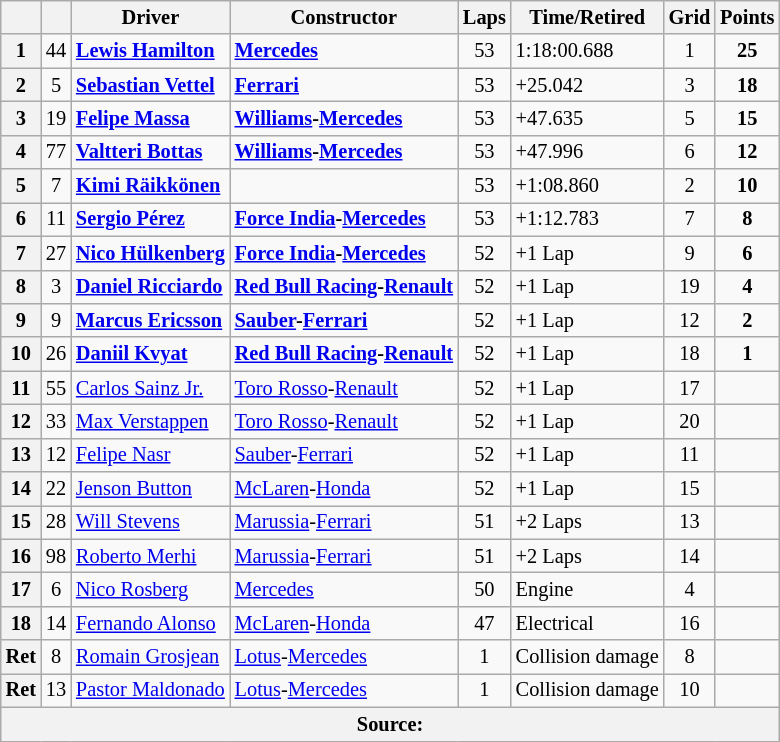<table class="wikitable" style="font-size: 85%;">
<tr>
<th></th>
<th></th>
<th>Driver</th>
<th>Constructor</th>
<th>Laps</th>
<th>Time/Retired</th>
<th>Grid</th>
<th>Points</th>
</tr>
<tr>
<th>1</th>
<td align="center">44</td>
<td> <strong><a href='#'>Lewis Hamilton</a></strong></td>
<td><strong><a href='#'>Mercedes</a></strong></td>
<td align="center">53</td>
<td>1:18:00.688</td>
<td align="center">1</td>
<td align="center"><strong>25</strong></td>
</tr>
<tr>
<th>2</th>
<td align="center">5</td>
<td> <strong><a href='#'>Sebastian Vettel</a></strong></td>
<td><strong><a href='#'>Ferrari</a></strong></td>
<td align="center">53</td>
<td>+25.042</td>
<td align="center">3</td>
<td align="center"><strong>18</strong></td>
</tr>
<tr>
<th>3</th>
<td align="center">19</td>
<td> <strong><a href='#'>Felipe Massa</a></strong></td>
<td><strong><a href='#'>Williams</a>-<a href='#'>Mercedes</a></strong></td>
<td align="center">53</td>
<td>+47.635</td>
<td align="center">5</td>
<td align="center"><strong>15</strong></td>
</tr>
<tr>
<th>4</th>
<td style="text-align:center">77</td>
<td> <strong><a href='#'>Valtteri Bottas</a></strong></td>
<td><strong><a href='#'>Williams</a>-<a href='#'>Mercedes</a></strong></td>
<td align="center">53</td>
<td>+47.996</td>
<td align="center">6</td>
<td align="center"><strong>12</strong></td>
</tr>
<tr>
<th>5</th>
<td style="text-align:center">7</td>
<td> <strong><a href='#'>Kimi Räikkönen</a></strong></td>
<td></td>
<td align="center">53</td>
<td>+1:08.860</td>
<td align="center">2</td>
<td align="center"><strong>10</strong></td>
</tr>
<tr>
<th>6</th>
<td style="text-align:center">11</td>
<td> <strong><a href='#'>Sergio Pérez</a></strong></td>
<td><strong><a href='#'>Force India</a>-<a href='#'>Mercedes</a></strong></td>
<td align="center">53</td>
<td>+1:12.783</td>
<td align="center">7</td>
<td align="center"><strong>8</strong></td>
</tr>
<tr>
<th>7</th>
<td style="text-align:center">27</td>
<td> <strong><a href='#'>Nico Hülkenberg</a></strong></td>
<td><strong><a href='#'>Force India</a>-<a href='#'>Mercedes</a></strong></td>
<td align="center">52</td>
<td>+1 Lap</td>
<td align="center">9</td>
<td align="center"><strong>6</strong></td>
</tr>
<tr>
<th>8</th>
<td style="text-align:center">3</td>
<td> <strong><a href='#'>Daniel Ricciardo</a></strong></td>
<td><strong><a href='#'>Red Bull Racing</a>-<a href='#'>Renault</a></strong></td>
<td align="center">52</td>
<td>+1 Lap</td>
<td align="center">19</td>
<td align="center"><strong>4</strong></td>
</tr>
<tr>
<th>9</th>
<td align="center">9</td>
<td> <strong><a href='#'>Marcus Ericsson</a></strong></td>
<td><strong><a href='#'>Sauber</a>-<a href='#'>Ferrari</a></strong></td>
<td align="center">52</td>
<td>+1 Lap</td>
<td align="center">12</td>
<td align="center"><strong>2</strong></td>
</tr>
<tr>
<th>10</th>
<td align="center">26</td>
<td> <strong><a href='#'>Daniil Kvyat</a></strong></td>
<td><strong><a href='#'>Red Bull Racing</a>-<a href='#'>Renault</a></strong></td>
<td align="center">52</td>
<td>+1 Lap</td>
<td align="center">18</td>
<td align="center"><strong>1</strong></td>
</tr>
<tr>
<th>11</th>
<td style="text-align:center">55</td>
<td> <a href='#'>Carlos Sainz Jr.</a></td>
<td><a href='#'>Toro Rosso</a>-<a href='#'>Renault</a></td>
<td align="center">52</td>
<td>+1 Lap</td>
<td align="center">17</td>
<td></td>
</tr>
<tr>
<th>12</th>
<td style="text-align:center">33</td>
<td> <a href='#'>Max Verstappen</a></td>
<td><a href='#'>Toro Rosso</a>-<a href='#'>Renault</a></td>
<td align="center">52</td>
<td>+1 Lap</td>
<td align="center">20</td>
<td></td>
</tr>
<tr>
<th>13</th>
<td style="text-align:center">12</td>
<td> <a href='#'>Felipe Nasr</a></td>
<td><a href='#'>Sauber</a>-<a href='#'>Ferrari</a></td>
<td align="center">52</td>
<td>+1 Lap</td>
<td align="center">11</td>
<td></td>
</tr>
<tr>
<th>14</th>
<td align="center">22</td>
<td> <a href='#'>Jenson Button</a></td>
<td><a href='#'>McLaren</a>-<a href='#'>Honda</a></td>
<td align="center">52</td>
<td>+1 Lap</td>
<td align="center">15</td>
<td></td>
</tr>
<tr>
<th>15</th>
<td align="center">28</td>
<td> <a href='#'>Will Stevens</a></td>
<td><a href='#'>Marussia</a>-<a href='#'>Ferrari</a></td>
<td align="center">51</td>
<td>+2 Laps</td>
<td align="center">13</td>
<td></td>
</tr>
<tr>
<th>16</th>
<td align="center">98</td>
<td> <a href='#'>Roberto Merhi</a></td>
<td><a href='#'>Marussia</a>-<a href='#'>Ferrari</a></td>
<td align="center">51</td>
<td>+2 Laps</td>
<td align="center">14</td>
<td></td>
</tr>
<tr>
<th>17</th>
<td align="center">6</td>
<td> <a href='#'>Nico Rosberg</a></td>
<td><a href='#'>Mercedes</a></td>
<td align="center">50</td>
<td>Engine</td>
<td align="center">4</td>
<td></td>
</tr>
<tr>
<th>18</th>
<td style="text-align:center">14</td>
<td> <a href='#'>Fernando Alonso</a></td>
<td><a href='#'>McLaren</a>-<a href='#'>Honda</a></td>
<td align="center">47</td>
<td>Electrical</td>
<td align="center">16</td>
<td></td>
</tr>
<tr>
<th>Ret</th>
<td align="center">8</td>
<td> <a href='#'>Romain Grosjean</a></td>
<td><a href='#'>Lotus</a>-<a href='#'>Mercedes</a></td>
<td align="center">1</td>
<td>Collision damage</td>
<td align="center">8</td>
<td></td>
</tr>
<tr>
<th>Ret</th>
<td style="text-align:center">13</td>
<td> <a href='#'>Pastor Maldonado</a></td>
<td><a href='#'>Lotus</a>-<a href='#'>Mercedes</a></td>
<td align="center">1</td>
<td>Collision damage</td>
<td align="center">10</td>
<td></td>
</tr>
<tr>
<th colspan=8>Source:</th>
</tr>
</table>
